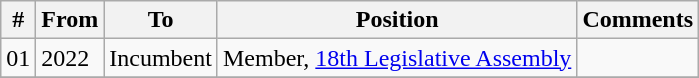<table class="wikitable sortable">
<tr>
<th>#</th>
<th>From</th>
<th>To</th>
<th>Position</th>
<th>Comments</th>
</tr>
<tr>
<td>01</td>
<td>2022</td>
<td>Incumbent</td>
<td>Member, <a href='#'>18th Legislative Assembly</a></td>
<td></td>
</tr>
<tr>
</tr>
</table>
